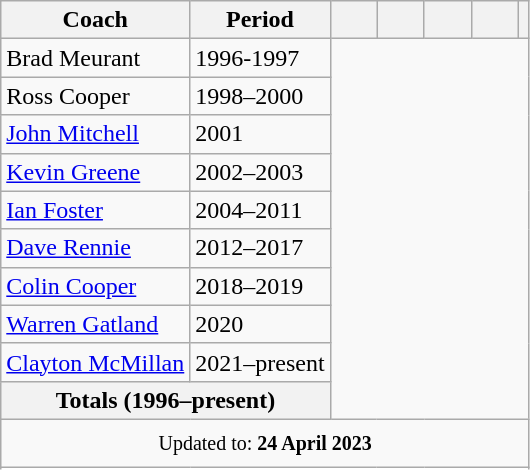<table class="wikitable sortable">
<tr>
<th>Coach</th>
<th>Period</th>
<th style="width:1.5em;"></th>
<th style="width:1.5em;"></th>
<th style="width:1.5em;"></th>
<th style="width:1.5em;"></th>
<th></th>
</tr>
<tr>
<td> Brad Meurant</td>
<td>1996-1997<br></td>
</tr>
<tr>
<td> Ross Cooper</td>
<td>1998–2000<br></td>
</tr>
<tr>
<td> <a href='#'>John Mitchell</a></td>
<td>2001<br></td>
</tr>
<tr>
<td> <a href='#'>Kevin Greene</a></td>
<td>2002–2003<br></td>
</tr>
<tr>
<td> <a href='#'>Ian Foster</a></td>
<td>2004–2011<br></td>
</tr>
<tr>
<td> <a href='#'>Dave Rennie</a></td>
<td>2012–2017<br></td>
</tr>
<tr>
<td> <a href='#'>Colin Cooper</a></td>
<td>2018–2019<br></td>
</tr>
<tr>
<td> <a href='#'>Warren Gatland</a></td>
<td>2020<br></td>
</tr>
<tr>
<td> <a href='#'>Clayton McMillan</a></td>
<td>2021–present<br></td>
</tr>
<tr>
<th colspan=2>Totals (1996–present)<br></th>
</tr>
<tr align=center>
<td colspan="100%" style="border-bottom:1px transparent; line-height:150%;"><small>Updated to: <strong>24 April 2023</strong></small><br></td>
</tr>
<tr>
</tr>
</table>
